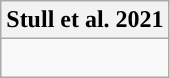<table class="wikitable">
<tr>
<th colspan=1>Stull et al. 2021</th>
</tr>
<tr>
<td style="vertical-align:top"><br></td>
</tr>
</table>
